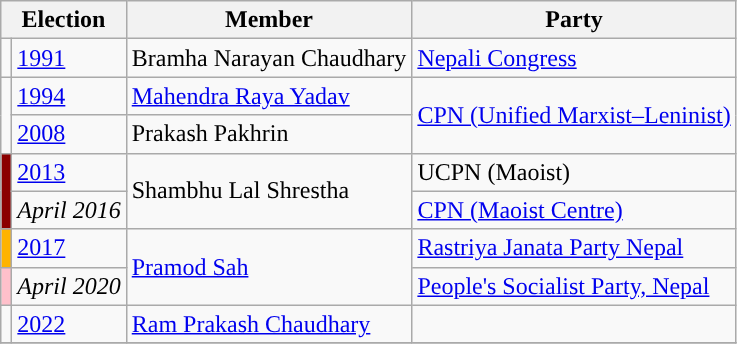<table class="wikitable">
<tr>
<th colspan="2">Election</th>
<th>Member</th>
<th>Party</th>
</tr>
<tr>
<td style="background-color:"></td>
<td><a href='#'>1991</a></td>
<td>Bramha Narayan Chaudhary</td>
<td><a href='#'>Nepali Congress</a></td>
</tr>
<tr>
<td rowspan="2" style="background-color:"></td>
<td><a href='#'>1994</a></td>
<td><a href='#'>Mahendra Raya Yadav</a></td>
<td rowspan="2"><a href='#'>CPN (Unified Marxist–Leninist)</a></td>
</tr>
<tr>
<td><a href='#'>2008</a></td>
<td>Prakash Pakhrin</td>
</tr>
<tr>
<td rowspan="2" style="background-color:darkred"></td>
<td><a href='#'>2013</a></td>
<td rowspan="2">Shambhu Lal Shrestha</td>
<td>UCPN (Maoist)</td>
</tr>
<tr>
<td><em>April 2016</em></td>
<td><a href='#'>CPN (Maoist Centre)</a></td>
</tr>
<tr>
<td style="background-color:#ffb300"></td>
<td><a href='#'>2017</a></td>
<td rowspan="2"><a href='#'>Pramod Sah</a></td>
<td><a href='#'>Rastriya Janata Party Nepal</a></td>
</tr>
<tr>
<td style="background-color:pink"></td>
<td><em>April 2020</em></td>
<td><a href='#'>People's Socialist Party, Nepal</a></td>
</tr>
<tr>
<td></td>
<td><a href='#'>2022</a></td>
<td><a href='#'>Ram Prakash Chaudhary</a></td>
<td></td>
</tr>
<tr>
</tr>
</table>
